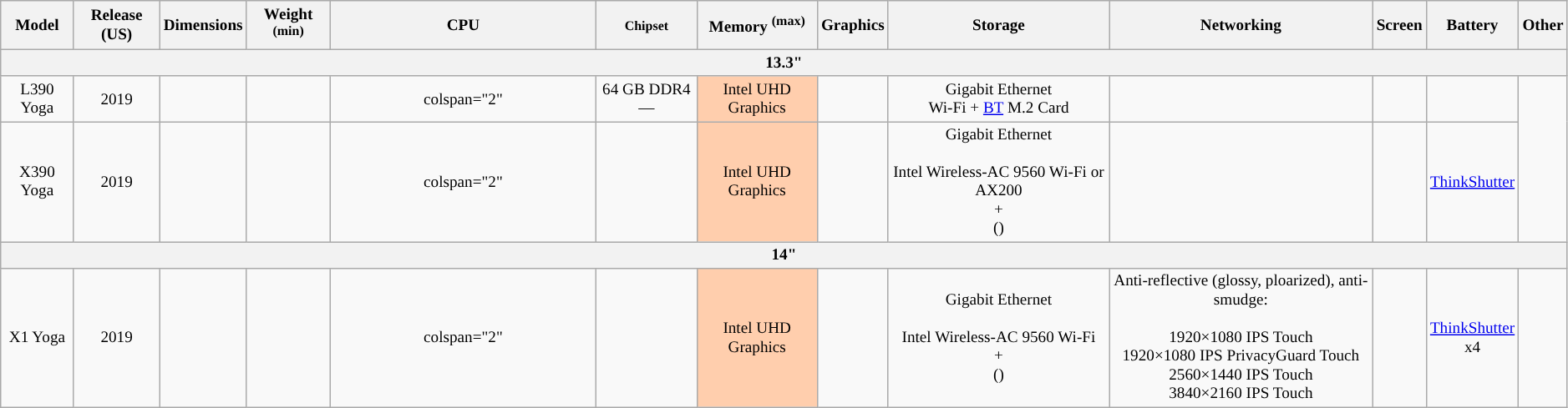<table class="wikitable" style="font-size: 80%; text-align: center; min-width: 80%;">
<tr>
<th>Model</th>
<th>Release (US)</th>
<th>Dimensions</th>
<th>Weight <sup>(min)</sup></th>
<th style="width:17%">CPU</th>
<th><small>Chipset</small></th>
<th>Memory <sup>(max)</sup></th>
<th>Graphics</th>
<th>Storage</th>
<th>Networking</th>
<th>Screen</th>
<th>Battery</th>
<th>Other</th>
</tr>
<tr>
<th colspan=13>13.3"</th>
</tr>
<tr>
<td>L390 Yoga</td>
<td>2019</td>
<td></td>
<td></td>
<td>colspan="2" </td>
<td style="background:">64 GB DDR4 — <br></td>
<td style="background:#ffcead;">Intel UHD Graphics</td>
<td></td>
<td> Gigabit Ethernet<br>Wi-Fi + <a href='#'>BT</a> M.2 Card</td>
<td></td>
<td></td>
<td></td>
</tr>
<tr>
<td>X390 Yoga</td>
<td>2019</td>
<td></td>
<td></td>
<td>colspan="2" </td>
<td></td>
<td style="background:#ffcead;">Intel UHD Graphics</td>
<td></td>
<td> Gigabit Ethernet<br><br>Intel Wireless-AC 9560 Wi-Fi or  AX200 <br>+  <br>()<br><small></small></td>
<td></td>
<td></td>
<td><a href='#'>ThinkShutter</a><br></td>
</tr>
<tr>
<th colspan=13>14"</th>
</tr>
<tr>
<td>X1 Yoga </td>
<td>2019</td>
<td></td>
<td></td>
<td>colspan="2" </td>
<td></td>
<td style="background:#ffcead;">Intel UHD Graphics</td>
<td></td>
<td> Gigabit Ethernet<br><br>Intel Wireless-AC 9560 Wi-Fi <br>+  <br>()<br><small></small></td>
<td style="background:">Anti-reflective (glossy, ploarized), anti-smudge: <br><br>1920×1080 IPS Touch<br>
1920×1080 IPS PrivacyGuard Touch<br>
2560×1440 IPS Touch<br>
3840×2160 IPS Touch</td>
<td></td>
<td><a href='#'>ThinkShutter</a><br> x4</td>
</tr>
</table>
